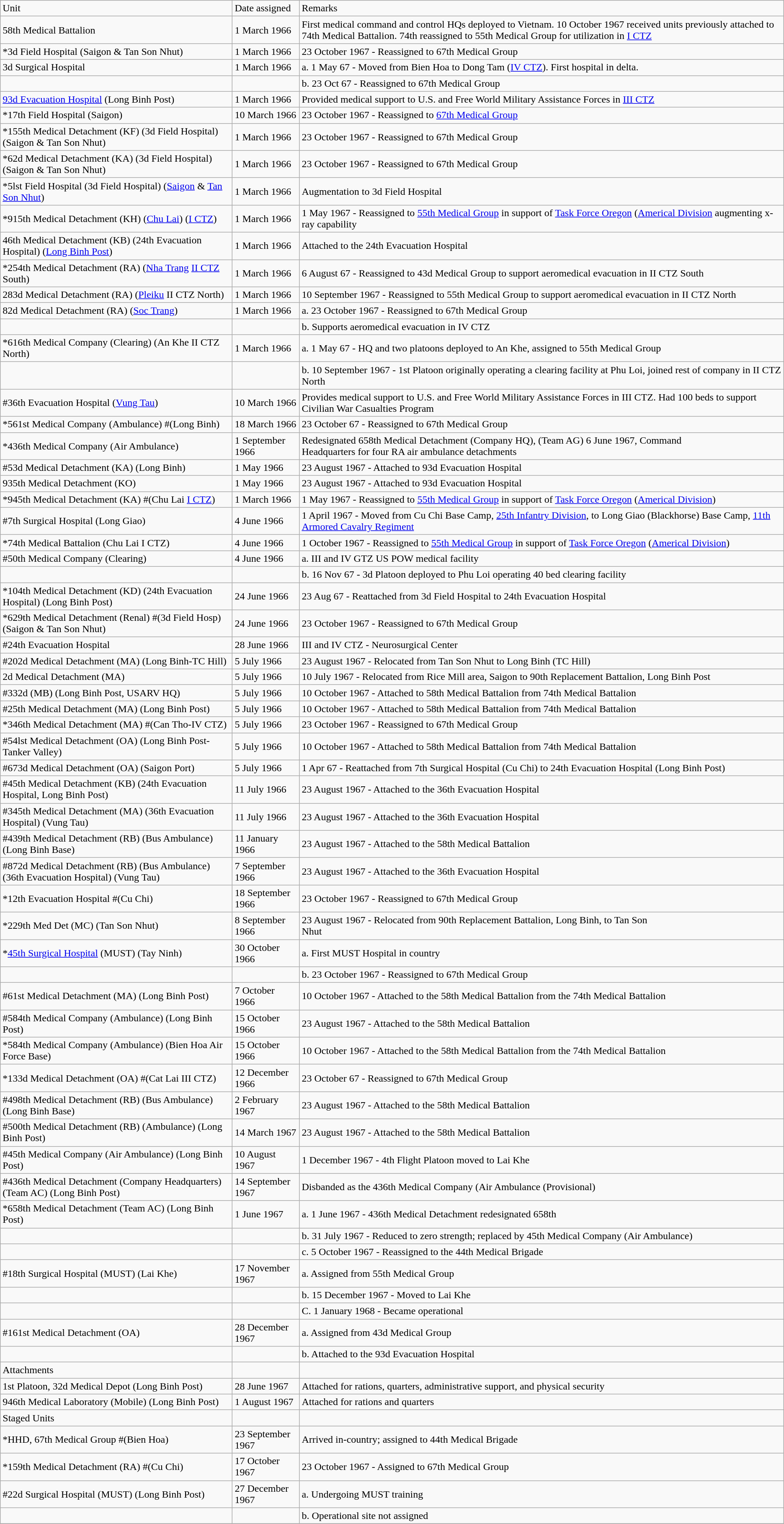<table class="wikitable">
<tr>
<td>Unit</td>
<td>Date assigned</td>
<td>Remarks</td>
</tr>
<tr>
<td>58th Medical Battalion</td>
<td>1 March 1966</td>
<td>First medical command and control HQs deployed to Vietnam. 10 October 1967 received units previously attached to 74th Medical Battalion. 74th reassigned to 55th Medical Group for utilization in <a href='#'>I CTZ</a></td>
</tr>
<tr>
<td>*3d Field Hospital (Saigon & Tan Son Nhut)</td>
<td>1 March 1966</td>
<td>23 October 1967 - Reassigned to 67th Medical Group</td>
</tr>
<tr>
<td>3d Surgical Hospital</td>
<td>1 March 1966</td>
<td>a. 1 May 67 - Moved from Bien Hoa to Dong Tam (<a href='#'>IV CTZ</a>). First hospital in delta.</td>
</tr>
<tr>
<td></td>
<td></td>
<td>b. 23 Oct 67 - Reassigned to 67th Medical Group</td>
</tr>
<tr>
<td><a href='#'>93d Evacuation Hospital</a> (Long Binh Post)</td>
<td>1 March 1966</td>
<td>Provided medical support to U.S. and Free World Military Assistance Forces in <a href='#'>III CTZ</a></td>
</tr>
<tr>
<td>*17th Field Hospital (Saigon)</td>
<td>10 March 1966</td>
<td>23 October 1967 - Reassigned to <a href='#'>67th Medical Group</a></td>
</tr>
<tr>
<td>*155th Medical Detachment (KF) (3d Field Hospital) (Saigon & Tan Son Nhut)</td>
<td>1 March 1966</td>
<td>23 October 1967 - Reassigned to 67th Medical Group</td>
</tr>
<tr>
<td>*62d Medical Detachment (KA) (3d Field Hospital) (Saigon & Tan Son Nhut)</td>
<td>1 March 1966</td>
<td>23 October 1967 - Reassigned to 67th Medical Group</td>
</tr>
<tr>
<td>*5lst Field Hospital (3d Field Hospital) (<a href='#'>Saigon</a> & <a href='#'>Tan Son Nhut</a>)</td>
<td>1 March 1966</td>
<td>Augmentation to 3d Field Hospital</td>
</tr>
<tr>
<td>*915th Medical Detachment (KH) (<a href='#'>Chu Lai</a>) (<a href='#'>I CTZ</a>)</td>
<td>1 March 1966</td>
<td>1 May 1967 - Reassigned to <a href='#'>55th Medical Group</a> in support of <a href='#'>Task Force Oregon</a> (<a href='#'>Americal Division</a> augmenting x-ray capability</td>
</tr>
<tr>
<td>46th Medical Detachment (KB) (24th Evacuation Hospital) (<a href='#'>Long Binh Post</a>)</td>
<td>1 March 1966</td>
<td>Attached to the 24th Evacuation Hospital</td>
</tr>
<tr>
<td>*254th Medical Detachment (RA) (<a href='#'>Nha Trang</a> <a href='#'>II CTZ</a> South)</td>
<td>1 March 1966</td>
<td>6 August 67 - Reassigned to 43d Medical Group to support aeromedical evacuation in II CTZ South</td>
</tr>
<tr>
<td>283d Medical Detachment (RA) (<a href='#'>Pleiku</a> II CTZ North)</td>
<td>1 March 1966</td>
<td>10 September 1967 - Reassigned to 55th Medical Group to support aeromedical evacuation in II CTZ North</td>
</tr>
<tr>
<td>82d Medical Detachment (RA) (<a href='#'>Soc Trang</a>)</td>
<td>1 March 1966</td>
<td>a. 23 October 1967 - Reassigned to 67th Medical Group</td>
</tr>
<tr>
<td></td>
<td></td>
<td>b. Supports aeromedical evacuation in IV CTZ</td>
</tr>
<tr>
<td>*616th Medical Company (Clearing) (An Khe II CTZ North)</td>
<td>1 March 1966</td>
<td>a. 1 May 67 - HQ and two platoons deployed to An Khe, assigned to 55th Medical Group</td>
</tr>
<tr>
<td></td>
<td></td>
<td>b. 10 September 1967 - 1st Platoon originally operating a clearing facility at Phu Loi, joined rest of company in II CTZ North</td>
</tr>
<tr>
<td>#36th Evacuation Hospital (<a href='#'>Vung Tau</a>)</td>
<td>10 March 1966</td>
<td>Provides medical support to U.S. and Free World Military Assistance Forces in III CTZ. Had 100 beds to support Civilian War Casualties Program</td>
</tr>
<tr>
<td>*561st Medical Company (Ambulance) #(Long Binh)</td>
<td>18 March 1966</td>
<td>23 October 67 - Reassigned to 67th Medical Group</td>
</tr>
<tr>
<td>*436th Medical Company (Air Ambulance)</td>
<td>1 September 1966</td>
<td>Redesignated 658th Medical Detachment (Company HQ), (Team AG) 6 June 1967, Command<br>Headquarters for four RA air ambulance detachments</td>
</tr>
<tr>
<td>#53d Medical Detachment (KA) (Long Binh)</td>
<td>1 May 1966</td>
<td>23 August 1967 - Attached to 93d Evacuation Hospital</td>
</tr>
<tr>
<td>935th Medical Detachment (KO)</td>
<td>1 May 1966</td>
<td>23 August 1967 - Attached to 93d Evacuation Hospital</td>
</tr>
<tr>
<td>*945th Medical Detachment (KA) #(Chu Lai <a href='#'>I CTZ</a>)</td>
<td>1 March 1966</td>
<td>1 May 1967 - Reassigned to <a href='#'>55th Medical Group</a> in support of <a href='#'>Task Force Oregon</a> (<a href='#'>Americal Division</a>)</td>
</tr>
<tr>
<td>#7th Surgical Hospital (Long Giao)</td>
<td>4 June 1966</td>
<td>1 April 1967 - Moved from Cu Chi Base Camp, <a href='#'>25th Infantry Division</a>, to Long Giao (Blackhorse) Base Camp, <a href='#'>11th Armored Cavalry Regiment</a></td>
</tr>
<tr>
<td>*74th Medical Battalion (Chu Lai I CTZ)</td>
<td>4 June 1966</td>
<td>1 October 1967 - Reassigned to <a href='#'>55th Medical Group</a> in support of <a href='#'>Task Force Oregon</a> (<a href='#'>Americal Division</a>)</td>
</tr>
<tr>
<td>#50th Medical Company (Clearing)</td>
<td>4 June 1966</td>
<td>a. III and IV GTZ US POW medical facility</td>
</tr>
<tr>
<td></td>
<td></td>
<td>b. 16 Nov 67 - 3d Platoon deployed to Phu Loi operating 40 bed clearing facility</td>
</tr>
<tr>
<td>*104th Medical Detachment (KD) (24th Evacuation Hospital) (Long Binh Post)</td>
<td>24 June 1966</td>
<td>23 Aug 67 - Reattached from 3d Field Hospital to 24th Evacuation Hospital</td>
</tr>
<tr>
<td>*629th Medical Detachment (Renal) #(3d Field Hosp) (Saigon & Tan Son Nhut)</td>
<td>24 June 1966</td>
<td>23 October 1967 - Reassigned to 67th Medical Group</td>
</tr>
<tr>
<td>#24th Evacuation Hospital</td>
<td>28 June 1966</td>
<td>III and IV CTZ - Neurosurgical Center</td>
</tr>
<tr>
<td>#202d Medical Detachment (MA) (Long Binh-TC Hill)</td>
<td>5 July 1966</td>
<td>23 August 1967 - Relocated from Tan Son Nhut to Long Binh (TC Hill)</td>
</tr>
<tr>
<td>2d Medical Detachment (MA)</td>
<td>5 July 1966</td>
<td>10 July 1967 - Relocated from Rice Mill area, Saigon to 90th Replacement Battalion, Long Binh Post</td>
</tr>
<tr>
<td>#332d (MB) (Long Binh Post, USARV HQ)</td>
<td>5 July 1966</td>
<td>10 October 1967 - Attached to 58th Medical Battalion from 74th Medical Battalion</td>
</tr>
<tr>
<td>#25th Medical Detachment (MA) (Long Binh Post)</td>
<td>5 July 1966</td>
<td>10 October 1967 - Attached to 58th Medical Battalion from 74th Medical Battalion</td>
</tr>
<tr>
<td>*346th Medical Detachment (MA) #(Can Tho-IV CTZ)</td>
<td>5 July 1966</td>
<td>23 October 1967 - Reassigned to 67th Medical Group</td>
</tr>
<tr>
<td>#54lst Medical Detachment (OA) (Long Binh Post-Tanker Valley)</td>
<td>5 July 1966</td>
<td>10 October 1967 - Attached to 58th Medical Battalion from 74th Medical Battalion</td>
</tr>
<tr>
<td>#673d Medical Detachment (OA) (Saigon Port)</td>
<td>5 July 1966</td>
<td>1 Apr 67 - Reattached from 7th Surgical Hospital (Cu Chi) to 24th Evacuation Hospital (Long Binh Post)</td>
</tr>
<tr>
<td>#45th Medical Detachment (KB) (24th Evacuation Hospital, Long Binh Post)</td>
<td>11 July 1966</td>
<td>23 August 1967 - Attached to the 36th Evacuation Hospital</td>
</tr>
<tr>
<td>#345th Medical Detachment (MA) (36th Evacuation Hospital) (Vung Tau)</td>
<td>11 July 1966</td>
<td>23 August 1967 - Attached to the 36th Evacuation Hospital</td>
</tr>
<tr>
<td>#439th Medical Detachment (RB) (Bus Ambulance) (Long Binh Base)</td>
<td>11 January 1966</td>
<td>23 August 1967 - Attached to the 58th Medical Battalion</td>
</tr>
<tr>
<td>#872d Medical Detachment (RB) (Bus Ambulance) (36th Evacuation Hospital) (Vung Tau)</td>
<td>7 September 1966</td>
<td>23 August 1967 - Attached to the 36th Evacuation Hospital</td>
</tr>
<tr>
<td>*12th Evacuation Hospital #(Cu Chi)</td>
<td>18 September 1966</td>
<td>23 October 1967 - Reassigned to 67th Medical Group</td>
</tr>
<tr>
<td>*229th Med Det (MC) (Tan Son Nhut)</td>
<td>8 September 1966</td>
<td>23 August 1967 - Relocated from 90th Replacement Battalion, Long Binh, to Tan Son<br>Nhut</td>
</tr>
<tr>
<td>*<a href='#'>45th Surgical Hospital</a> (MUST) (Tay Ninh)</td>
<td>30 October 1966</td>
<td>a. First MUST Hospital in country</td>
</tr>
<tr>
<td></td>
<td></td>
<td>b. 23 October 1967 - Reassigned to 67th Medical Group</td>
</tr>
<tr>
<td>#61st Medical Detachment (MA) (Long Binh Post)</td>
<td>7 October 1966</td>
<td>10 October 1967 - Attached to the 58th Medical Battalion from the 74th Medical Battalion</td>
</tr>
<tr>
<td>#584th Medical Company (Ambulance) (Long Binh Post)</td>
<td>15 October 1966</td>
<td>23 August 1967 - Attached to the 58th Medical Battalion</td>
</tr>
<tr>
<td>*584th Medical Company (Ambulance) (Bien Hoa Air Force Base)</td>
<td>15 October 1966</td>
<td>10 October 1967 - Attached to the 58th Medical Battalion from the 74th Medical Battalion</td>
</tr>
<tr>
<td>*133d Medical Detachment (OA) #(Cat Lai III CTZ)</td>
<td>12 December 1966</td>
<td>23 October 67 - Reassigned to 67th Medical Group</td>
</tr>
<tr>
<td>#498th Medical Detachment (RB) (Bus Ambulance) (Long Binh Base)</td>
<td>2 February 1967</td>
<td>23 August 1967 - Attached to the 58th Medical Battalion</td>
</tr>
<tr>
<td>#500th Medical Detachment (RB) (Ambulance) (Long Binh Post)</td>
<td>14 March 1967</td>
<td>23 August 1967 - Attached to the 58th Medical Battalion</td>
</tr>
<tr>
<td>#45th Medical Company (Air Ambulance) (Long Binh Post)</td>
<td>10 August 1967</td>
<td>1 December 1967 - 4th Flight Platoon moved to Lai Khe</td>
</tr>
<tr>
<td>#436th Medical Detachment (Company Headquarters) (Team AC) (Long Binh Post)</td>
<td>14 September 1967</td>
<td>Disbanded as the 436th Medical Company (Air Ambulance (Provisional)</td>
</tr>
<tr>
<td>*658th Medical Detachment (Team AC) (Long Binh Post)</td>
<td>1 June 1967</td>
<td>a. 1 June 1967 - 436th Medical Detachment redesignated 658th</td>
</tr>
<tr>
<td></td>
<td></td>
<td>b. 31 July 1967 - Reduced to zero strength; replaced by 45th Medical Company (Air Ambulance)</td>
</tr>
<tr>
<td></td>
<td></td>
<td>c. 5 October 1967 - Reassigned to the 44th Medical Brigade</td>
</tr>
<tr>
<td>#18th Surgical Hospital (MUST) (Lai Khe)</td>
<td>17 November 1967</td>
<td>a. Assigned from 55th Medical Group</td>
</tr>
<tr>
<td></td>
<td></td>
<td>b. 15 December 1967 - Moved to Lai Khe</td>
</tr>
<tr>
<td></td>
<td></td>
<td>C. 1 January 1968 - Became operational</td>
</tr>
<tr>
<td>#161st Medical Detachment (OA)</td>
<td>28 December 1967</td>
<td>a. Assigned from 43d Medical Group</td>
</tr>
<tr>
<td></td>
<td></td>
<td>b. Attached to the 93d Evacuation Hospital</td>
</tr>
<tr>
<td>Attachments</td>
<td></td>
<td></td>
</tr>
<tr>
<td>1st Platoon, 32d Medical Depot (Long Binh Post)</td>
<td>28 June 1967</td>
<td>Attached for rations, quarters, administrative support, and physical security</td>
</tr>
<tr>
<td>946th Medical Laboratory (Mobile) (Long Binh Post)</td>
<td>1 August 1967</td>
<td>Attached for rations and quarters</td>
</tr>
<tr>
<td>Staged Units</td>
<td></td>
<td></td>
</tr>
<tr>
<td>*HHD, 67th Medical Group #(Bien Hoa)</td>
<td>23 September 1967</td>
<td>Arrived in-country; assigned to 44th Medical Brigade</td>
</tr>
<tr>
<td>*159th Medical Detachment (RA) #(Cu Chi)</td>
<td>17 October 1967</td>
<td>23 October 1967 - Assigned to 67th Medical Group</td>
</tr>
<tr>
<td>#22d Surgical Hospital (MUST) (Long Binh Post)</td>
<td>27 December 1967</td>
<td>a. Undergoing MUST training</td>
</tr>
<tr>
<td></td>
<td></td>
<td>b. Operational site not assigned</td>
</tr>
<tr>
</tr>
</table>
